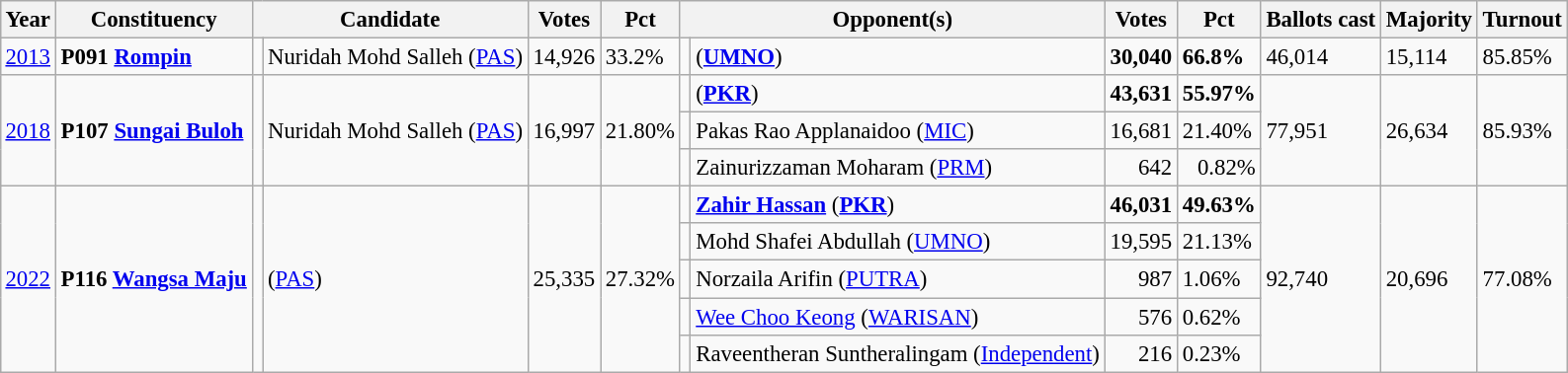<table class="wikitable" style="margin:0.5em ; font-size:95%">
<tr>
<th>Year</th>
<th>Constituency</th>
<th colspan=2>Candidate</th>
<th>Votes</th>
<th>Pct</th>
<th colspan=2>Opponent(s)</th>
<th>Votes</th>
<th>Pct</th>
<th>Ballots cast</th>
<th>Majority</th>
<th>Turnout</th>
</tr>
<tr>
<td><a href='#'>2013</a></td>
<td><strong>P091 <a href='#'>Rompin</a></strong></td>
<td></td>
<td>Nuridah Mohd Salleh (<a href='#'>PAS</a>)</td>
<td align="right">14,926</td>
<td>33.2%</td>
<td></td>
<td> (<a href='#'><strong>UMNO</strong></a>)</td>
<td align="right"><strong>30,040</strong></td>
<td><strong>66.8%</strong></td>
<td>46,014</td>
<td>15,114</td>
<td>85.85%</td>
</tr>
<tr>
<td rowspan=3><a href='#'>2018</a></td>
<td rowspan=3><strong>P107 <a href='#'>Sungai Buloh</a></strong></td>
<td rowspan=3 ></td>
<td rowspan=3>Nuridah Mohd Salleh (<a href='#'>PAS</a>)</td>
<td rowspan=3 align="right">16,997</td>
<td rowspan=3>21.80%</td>
<td></td>
<td> (<a href='#'><strong>PKR</strong></a>)</td>
<td align="right"><strong>43,631</strong></td>
<td><strong>55.97%</strong></td>
<td rowspan=3>77,951</td>
<td rowspan=3>26,634</td>
<td rowspan=3>85.93%</td>
</tr>
<tr>
<td></td>
<td>Pakas Rao Applanaidoo (<a href='#'>MIC</a>)</td>
<td align="right">16,681</td>
<td>21.40%</td>
</tr>
<tr>
<td bgcolor=></td>
<td>Zainurizzaman Moharam (<a href='#'>PRM</a>)</td>
<td align="right">642</td>
<td align=right>0.82%</td>
</tr>
<tr>
<td rowspan=5><a href='#'>2022</a></td>
<td rowspan=5><strong>P116 <a href='#'>Wangsa Maju</a></strong></td>
<td rowspan=5 bgcolor=></td>
<td rowspan=5> (<a href='#'>PAS</a>)</td>
<td rowspan=5 align="right">25,335</td>
<td rowspan=5>27.32%</td>
<td></td>
<td><strong><a href='#'>Zahir Hassan</a></strong> (<a href='#'><strong>PKR</strong></a>)</td>
<td align="right"><strong>46,031</strong></td>
<td><strong>49.63%</strong></td>
<td rowspan=5>92,740</td>
<td rowspan=5>20,696</td>
<td rowspan=5>77.08%</td>
</tr>
<tr>
<td></td>
<td>Mohd Shafei Abdullah (<a href='#'>UMNO</a>)</td>
<td align="right">19,595</td>
<td>21.13%</td>
</tr>
<tr>
<td bgcolor=></td>
<td>Norzaila Arifin (<a href='#'>PUTRA</a>)</td>
<td align="right">987</td>
<td>1.06%</td>
</tr>
<tr>
<td></td>
<td><a href='#'>Wee Choo Keong</a> (<a href='#'>WARISAN</a>)</td>
<td align="right">576</td>
<td>0.62%</td>
</tr>
<tr>
<td></td>
<td>Raveentheran Suntheralingam (<a href='#'>Independent</a>)</td>
<td align="right">216</td>
<td>0.23%</td>
</tr>
</table>
